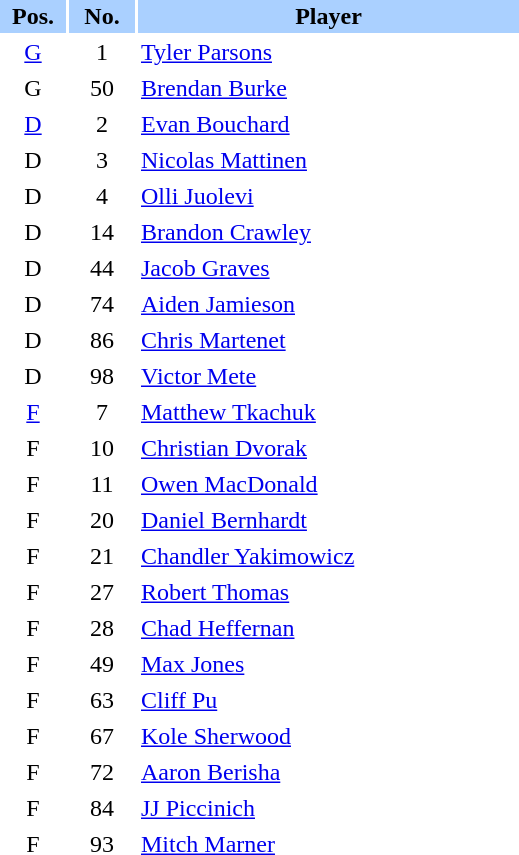<table border="0" cellspacing="2" cellpadding="2">
<tr bgcolor=AAD0FF>
<th width=40>Pos.</th>
<th width=40>No.</th>
<th width=250>Player</th>
</tr>
<tr>
<td style="text-align:center;"><a href='#'>G</a></td>
<td style="text-align:center;">1</td>
<td><a href='#'>Tyler Parsons</a></td>
</tr>
<tr>
<td style="text-align:center;">G</td>
<td style="text-align:center;">50</td>
<td><a href='#'>Brendan Burke</a></td>
</tr>
<tr>
<td style="text-align:center;"><a href='#'>D</a></td>
<td style="text-align:center;">2</td>
<td><a href='#'>Evan Bouchard</a></td>
</tr>
<tr>
<td style="text-align:center;">D</td>
<td style="text-align:center;">3</td>
<td><a href='#'>Nicolas Mattinen</a></td>
</tr>
<tr>
<td style="text-align:center;">D</td>
<td style="text-align:center;">4</td>
<td><a href='#'>Olli Juolevi</a></td>
</tr>
<tr>
<td style="text-align:center;">D</td>
<td style="text-align:center;">14</td>
<td><a href='#'>Brandon Crawley</a></td>
</tr>
<tr>
<td style="text-align:center;">D</td>
<td style="text-align:center;">44</td>
<td><a href='#'>Jacob Graves</a></td>
</tr>
<tr>
<td style="text-align:center;">D</td>
<td style="text-align:center;">74</td>
<td><a href='#'>Aiden Jamieson</a></td>
</tr>
<tr>
<td style="text-align:center;">D</td>
<td style="text-align:center;">86</td>
<td><a href='#'>Chris Martenet</a></td>
</tr>
<tr>
<td style="text-align:center;">D</td>
<td style="text-align:center;">98</td>
<td><a href='#'>Victor Mete</a></td>
</tr>
<tr>
<td style="text-align:center;"><a href='#'>F</a></td>
<td style="text-align:center;">7</td>
<td><a href='#'>Matthew Tkachuk</a></td>
</tr>
<tr>
<td style="text-align:center;">F</td>
<td style="text-align:center;">10</td>
<td><a href='#'>Christian Dvorak</a></td>
</tr>
<tr>
<td style="text-align:center;">F</td>
<td style="text-align:center;">11</td>
<td><a href='#'>Owen MacDonald</a></td>
</tr>
<tr>
<td style="text-align:center;">F</td>
<td style="text-align:center;">20</td>
<td><a href='#'>Daniel Bernhardt</a></td>
</tr>
<tr>
<td style="text-align:center;">F</td>
<td style="text-align:center;">21</td>
<td><a href='#'>Chandler Yakimowicz</a></td>
</tr>
<tr>
<td style="text-align:center;">F</td>
<td style="text-align:center;">27</td>
<td><a href='#'>Robert Thomas</a></td>
</tr>
<tr>
<td style="text-align:center;">F</td>
<td style="text-align:center;">28</td>
<td><a href='#'>Chad Heffernan</a></td>
</tr>
<tr>
<td style="text-align:center;">F</td>
<td style="text-align:center;">49</td>
<td><a href='#'>Max Jones</a></td>
</tr>
<tr>
<td style="text-align:center;">F</td>
<td style="text-align:center;">63</td>
<td><a href='#'>Cliff Pu</a></td>
</tr>
<tr>
<td style="text-align:center;">F</td>
<td style="text-align:center;">67</td>
<td><a href='#'>Kole Sherwood</a></td>
</tr>
<tr>
<td style="text-align:center;">F</td>
<td style="text-align:center;">72</td>
<td><a href='#'>Aaron Berisha</a></td>
</tr>
<tr>
<td style="text-align:center;">F</td>
<td style="text-align:center;">84</td>
<td><a href='#'>JJ Piccinich</a></td>
</tr>
<tr>
<td style="text-align:center;">F</td>
<td style="text-align:center;">93</td>
<td><a href='#'>Mitch Marner</a></td>
</tr>
</table>
